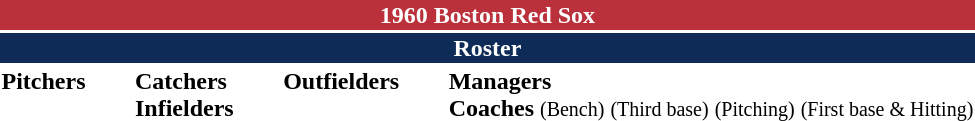<table class="toccolours" style="text-align: left;">
<tr>
<th colspan="10" style="background-color: #ba313c; color: white; text-align: center;">1960 Boston Red Sox</th>
</tr>
<tr>
<td colspan="10" style="background-color:#0d2b56; color: white; text-align: center;"><strong>Roster</strong></td>
</tr>
<tr>
<td valign="top"><strong>Pitchers</strong><br>
















</td>
<td width="25px"></td>
<td valign="top"><strong>Catchers</strong><br>




<strong>Infielders</strong>








</td>
<td width="25px"></td>
<td valign="top"><strong>Outfielders</strong><br>








</td>
<td width="25px"></td>
<td valign="top"><strong>Managers</strong><br>


<strong>Coaches</strong>
 <small>(Bench)</small>
 <small>(Third base)</small>
 <small>(Pitching)</small>
 <small>(First base & Hitting)</small></td>
</tr>
<tr>
</tr>
</table>
